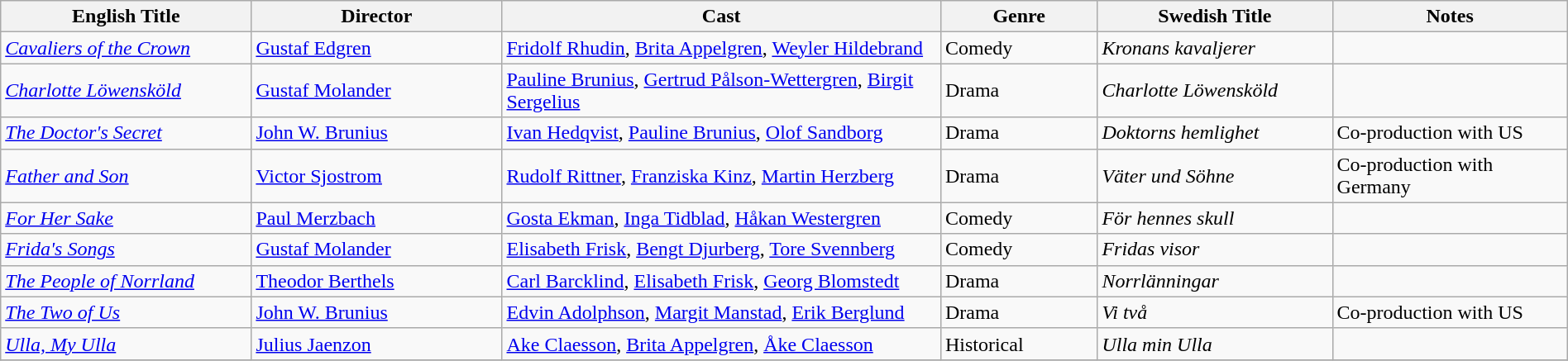<table class="wikitable" style="width:100%;">
<tr>
<th style="width:16%;">English Title</th>
<th style="width:16%;">Director</th>
<th style="width:28%;">Cast</th>
<th style="width:10%;">Genre</th>
<th style="width:15%;">Swedish Title</th>
<th style="width:15%;">Notes</th>
</tr>
<tr>
<td><em><a href='#'>Cavaliers of the Crown</a></em></td>
<td><a href='#'>Gustaf Edgren</a></td>
<td><a href='#'>Fridolf Rhudin</a>, <a href='#'>Brita Appelgren</a>, <a href='#'>Weyler Hildebrand</a></td>
<td>Comedy</td>
<td><em>Kronans kavaljerer</em></td>
<td></td>
</tr>
<tr>
<td><em><a href='#'>Charlotte Löwensköld</a></em></td>
<td><a href='#'>Gustaf Molander</a></td>
<td><a href='#'>Pauline Brunius</a>, <a href='#'>Gertrud Pålson-Wettergren</a>, <a href='#'>Birgit Sergelius</a></td>
<td>Drama</td>
<td><em>Charlotte Löwensköld</em></td>
<td></td>
</tr>
<tr>
<td><em><a href='#'>The Doctor's Secret</a></em></td>
<td><a href='#'>John W. Brunius</a></td>
<td><a href='#'>Ivan Hedqvist</a>, <a href='#'>Pauline Brunius</a>, <a href='#'>Olof Sandborg</a></td>
<td>Drama</td>
<td><em>Doktorns hemlighet</em></td>
<td>Co-production with US</td>
</tr>
<tr>
<td><em><a href='#'>Father and Son</a></em></td>
<td><a href='#'>Victor Sjostrom</a></td>
<td><a href='#'>Rudolf Rittner</a>, <a href='#'>Franziska Kinz</a>, <a href='#'>Martin Herzberg</a></td>
<td>Drama</td>
<td><em>Väter und Söhne</em></td>
<td>Co-production with Germany</td>
</tr>
<tr>
<td><em><a href='#'>For Her Sake</a></em></td>
<td><a href='#'>Paul Merzbach</a></td>
<td><a href='#'>Gosta Ekman</a>, <a href='#'>Inga Tidblad</a>, <a href='#'>Håkan Westergren</a></td>
<td>Comedy</td>
<td><em>För hennes skull</em></td>
<td></td>
</tr>
<tr>
<td><em><a href='#'>Frida's Songs</a></em></td>
<td><a href='#'>Gustaf Molander</a></td>
<td><a href='#'>Elisabeth Frisk</a>, <a href='#'>Bengt Djurberg</a>, <a href='#'>Tore Svennberg</a></td>
<td>Comedy</td>
<td><em>Fridas visor</em></td>
<td></td>
</tr>
<tr>
<td><em><a href='#'>The People of Norrland</a></em></td>
<td><a href='#'>Theodor Berthels</a></td>
<td><a href='#'>Carl Barcklind</a>, <a href='#'>Elisabeth Frisk</a>, <a href='#'>Georg Blomstedt</a></td>
<td>Drama</td>
<td><em>Norrlänningar</em></td>
</tr>
<tr>
<td><em><a href='#'>The Two of Us</a></em></td>
<td><a href='#'>John W. Brunius</a></td>
<td><a href='#'>Edvin Adolphson</a>, <a href='#'>Margit Manstad</a>, <a href='#'>Erik Berglund</a></td>
<td>Drama</td>
<td><em>Vi två</em></td>
<td>Co-production with US</td>
</tr>
<tr>
<td><em><a href='#'>Ulla, My Ulla</a></em></td>
<td><a href='#'>Julius Jaenzon</a></td>
<td><a href='#'>Ake Claesson</a>, <a href='#'>Brita Appelgren</a>, <a href='#'>Åke Claesson</a></td>
<td>Historical</td>
<td><em>Ulla min Ulla</em></td>
<td></td>
</tr>
<tr>
</tr>
</table>
